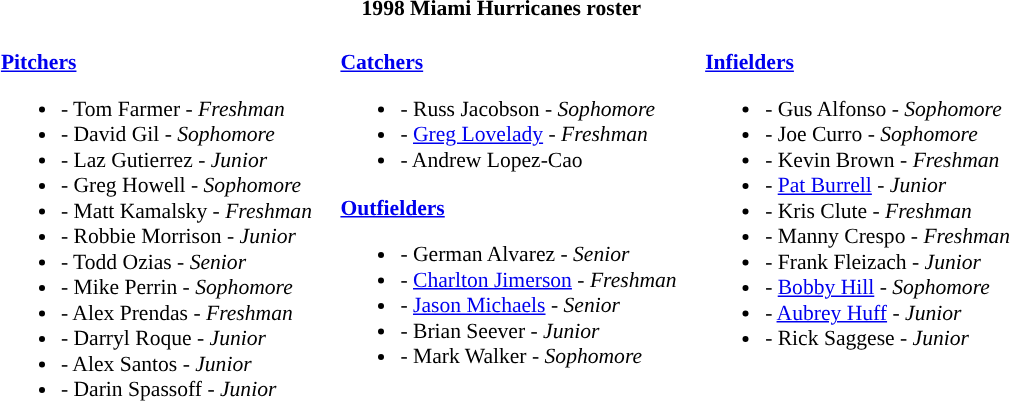<table class="toccolours" style="border-collapse:collapse; font-size:90%;">
<tr>
<th colspan=9>1998 Miami Hurricanes roster</th>
</tr>
<tr>
<td width="03"> </td>
<td valign="top"><br><strong><a href='#'>Pitchers</a></strong><ul><li>- Tom Farmer - <em>Freshman</em></li><li>- David Gil - <em>Sophomore</em></li><li>- Laz Gutierrez - <em>Junior</em></li><li>- Greg Howell - <em>Sophomore</em></li><li>- Matt Kamalsky - <em>Freshman</em></li><li>- Robbie Morrison - <em>Junior</em></li><li>- Todd Ozias - <em>Senior</em></li><li>- Mike Perrin - <em>Sophomore</em></li><li>- Alex Prendas - <em>Freshman</em></li><li>- Darryl Roque - <em>Junior</em></li><li>- Alex Santos - <em>Junior</em></li><li>- Darin Spassoff - <em>Junior</em></li></ul></td>
<td width="15"> </td>
<td valign="top"><br><strong><a href='#'>Catchers</a></strong><ul><li>- Russ Jacobson - <em>Sophomore</em></li><li>- <a href='#'>Greg Lovelady</a> - <em>Freshman</em></li><li>- Andrew Lopez-Cao</li></ul><strong><a href='#'>Outfielders</a></strong><ul><li>- German Alvarez - <em>Senior</em></li><li>- <a href='#'>Charlton Jimerson</a> - <em>Freshman</em></li><li>- <a href='#'>Jason Michaels</a> - <em>Senior</em></li><li>- Brian Seever - <em>Junior</em></li><li>- Mark Walker - <em>Sophomore</em></li></ul></td>
<td width="15"> </td>
<td valign="top"><br><strong><a href='#'>Infielders</a></strong><ul><li>- Gus Alfonso - <em>Sophomore</em></li><li>- Joe Curro - <em>Sophomore</em></li><li>- Kevin Brown - <em>Freshman</em></li><li>- <a href='#'>Pat Burrell</a> - <em>Junior</em></li><li>- Kris Clute - <em>Freshman</em></li><li>- Manny Crespo - <em>Freshman</em></li><li>- Frank Fleizach - <em>Junior</em></li><li>- <a href='#'>Bobby Hill</a> - <em>Sophomore</em></li><li>- <a href='#'>Aubrey Huff</a> - <em>Junior</em></li><li>- Rick Saggese - <em>Junior</em></li></ul></td>
</tr>
</table>
